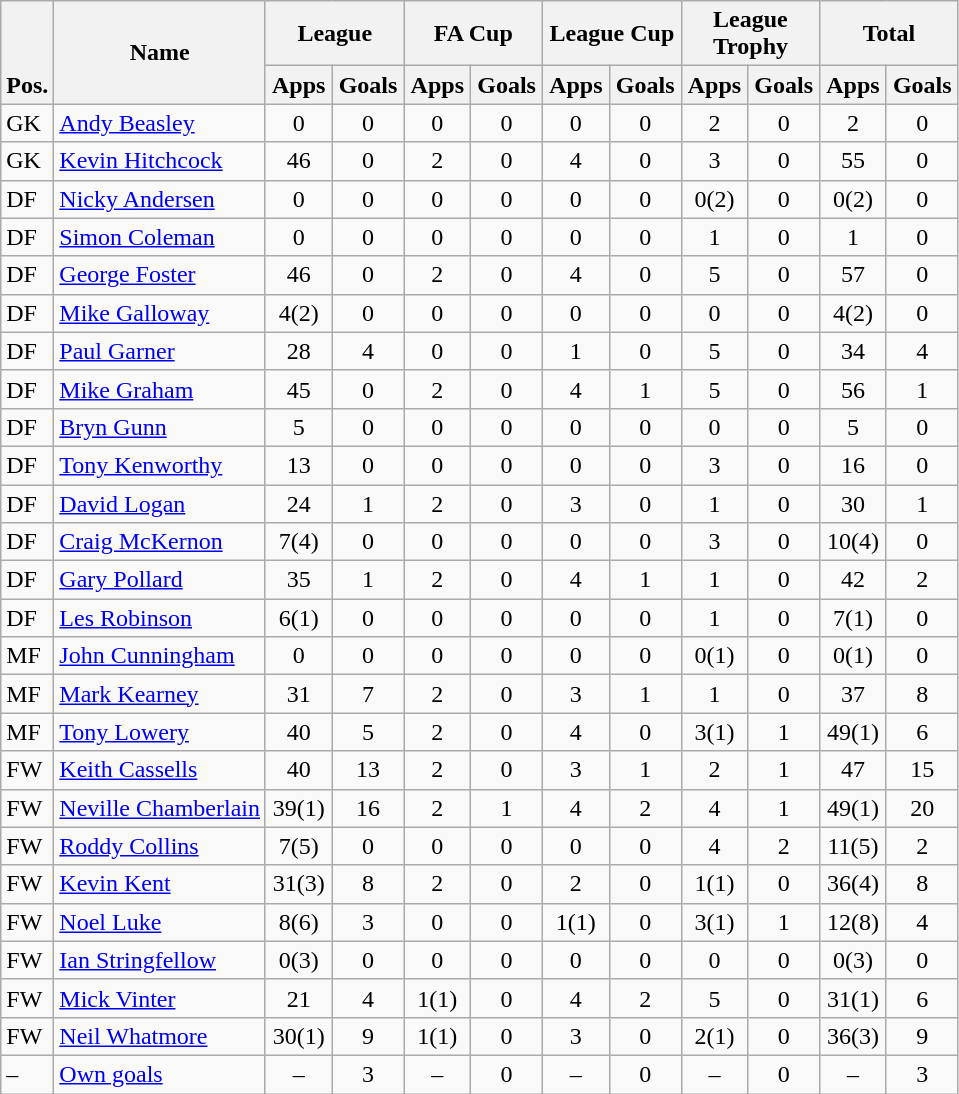<table class="wikitable" style="text-align:center">
<tr>
<th rowspan="2" valign="bottom">Pos.</th>
<th rowspan="2">Name</th>
<th colspan="2" width="85">League</th>
<th colspan="2" width="85">FA Cup</th>
<th colspan="2" width="85">League Cup</th>
<th colspan="2" width="85">League Trophy</th>
<th colspan="2" width="85">Total</th>
</tr>
<tr>
<th>Apps</th>
<th>Goals</th>
<th>Apps</th>
<th>Goals</th>
<th>Apps</th>
<th>Goals</th>
<th>Apps</th>
<th>Goals</th>
<th>Apps</th>
<th>Goals</th>
</tr>
<tr>
<td align="left">GK</td>
<td align="left"> <a href='#'>Andy Beasley</a></td>
<td>0</td>
<td>0</td>
<td>0</td>
<td>0</td>
<td>0</td>
<td>0</td>
<td>2</td>
<td>0</td>
<td>2</td>
<td>0</td>
</tr>
<tr>
<td align="left">GK</td>
<td align="left"> <a href='#'>Kevin Hitchcock</a></td>
<td>46</td>
<td>0</td>
<td>2</td>
<td>0</td>
<td>4</td>
<td>0</td>
<td>3</td>
<td>0</td>
<td>55</td>
<td>0</td>
</tr>
<tr>
<td align="left">DF</td>
<td align="left"> <a href='#'>Nicky Andersen</a></td>
<td>0</td>
<td>0</td>
<td>0</td>
<td>0</td>
<td>0</td>
<td>0</td>
<td>0(2)</td>
<td>0</td>
<td>0(2)</td>
<td>0</td>
</tr>
<tr>
<td align="left">DF</td>
<td align="left"> <a href='#'>Simon Coleman</a></td>
<td>0</td>
<td>0</td>
<td>0</td>
<td>0</td>
<td>0</td>
<td>0</td>
<td>1</td>
<td>0</td>
<td>1</td>
<td>0</td>
</tr>
<tr>
<td align="left">DF</td>
<td align="left"> <a href='#'>George Foster</a></td>
<td>46</td>
<td>0</td>
<td>2</td>
<td>0</td>
<td>4</td>
<td>0</td>
<td>5</td>
<td>0</td>
<td>57</td>
<td>0</td>
</tr>
<tr>
<td align="left">DF</td>
<td align="left"> <a href='#'>Mike Galloway</a></td>
<td>4(2)</td>
<td>0</td>
<td>0</td>
<td>0</td>
<td>0</td>
<td>0</td>
<td>0</td>
<td>0</td>
<td>4(2)</td>
<td>0</td>
</tr>
<tr>
<td align="left">DF</td>
<td align="left"> <a href='#'>Paul Garner</a></td>
<td>28</td>
<td>4</td>
<td>0</td>
<td>0</td>
<td>1</td>
<td>0</td>
<td>5</td>
<td>0</td>
<td>34</td>
<td>4</td>
</tr>
<tr>
<td align="left">DF</td>
<td align="left"> <a href='#'>Mike Graham</a></td>
<td>45</td>
<td>0</td>
<td>2</td>
<td>0</td>
<td>4</td>
<td>1</td>
<td>5</td>
<td>0</td>
<td>56</td>
<td>1</td>
</tr>
<tr>
<td align="left">DF</td>
<td align="left"> <a href='#'>Bryn Gunn</a></td>
<td>5</td>
<td>0</td>
<td>0</td>
<td>0</td>
<td>0</td>
<td>0</td>
<td>0</td>
<td>0</td>
<td>5</td>
<td>0</td>
</tr>
<tr>
<td align="left">DF</td>
<td align="left"> <a href='#'>Tony Kenworthy</a></td>
<td>13</td>
<td>0</td>
<td>0</td>
<td>0</td>
<td>0</td>
<td>0</td>
<td>3</td>
<td>0</td>
<td>16</td>
<td>0</td>
</tr>
<tr>
<td align="left">DF</td>
<td align="left"> <a href='#'>David Logan</a></td>
<td>24</td>
<td>1</td>
<td>2</td>
<td>0</td>
<td>3</td>
<td>0</td>
<td>1</td>
<td>0</td>
<td>30</td>
<td>1</td>
</tr>
<tr>
<td align="left">DF</td>
<td align="left"> <a href='#'>Craig McKernon</a></td>
<td>7(4)</td>
<td>0</td>
<td>0</td>
<td>0</td>
<td>0</td>
<td>0</td>
<td>3</td>
<td>0</td>
<td>10(4)</td>
<td>0</td>
</tr>
<tr>
<td align="left">DF</td>
<td align="left"> <a href='#'>Gary Pollard</a></td>
<td>35</td>
<td>1</td>
<td>2</td>
<td>0</td>
<td>4</td>
<td>1</td>
<td>1</td>
<td>0</td>
<td>42</td>
<td>2</td>
</tr>
<tr>
<td align="left">DF</td>
<td align="left"> <a href='#'>Les Robinson</a></td>
<td>6(1)</td>
<td>0</td>
<td>0</td>
<td>0</td>
<td>0</td>
<td>0</td>
<td>1</td>
<td>0</td>
<td>7(1)</td>
<td>0</td>
</tr>
<tr>
<td align="left">MF</td>
<td align="left"> <a href='#'>John Cunningham</a></td>
<td>0</td>
<td>0</td>
<td>0</td>
<td>0</td>
<td>0</td>
<td>0</td>
<td>0(1)</td>
<td>0</td>
<td>0(1)</td>
<td>0</td>
</tr>
<tr>
<td align="left">MF</td>
<td align="left"> <a href='#'>Mark Kearney</a></td>
<td>31</td>
<td>7</td>
<td>2</td>
<td>0</td>
<td>3</td>
<td>1</td>
<td>1</td>
<td>0</td>
<td>37</td>
<td>8</td>
</tr>
<tr>
<td align="left">MF</td>
<td align="left"> <a href='#'>Tony Lowery</a></td>
<td>40</td>
<td>5</td>
<td>2</td>
<td>0</td>
<td>4</td>
<td>0</td>
<td>3(1)</td>
<td>1</td>
<td>49(1)</td>
<td>6</td>
</tr>
<tr>
<td align="left">FW</td>
<td align="left"> <a href='#'>Keith Cassells</a></td>
<td>40</td>
<td>13</td>
<td>2</td>
<td>0</td>
<td>3</td>
<td>1</td>
<td>2</td>
<td>1</td>
<td>47</td>
<td>15</td>
</tr>
<tr>
<td align="left">FW</td>
<td align="left"> <a href='#'>Neville Chamberlain</a></td>
<td>39(1)</td>
<td>16</td>
<td>2</td>
<td>1</td>
<td>4</td>
<td>2</td>
<td>4</td>
<td>1</td>
<td>49(1)</td>
<td>20</td>
</tr>
<tr>
<td align="left">FW</td>
<td align="left"> <a href='#'>Roddy Collins</a></td>
<td>7(5)</td>
<td>0</td>
<td>0</td>
<td>0</td>
<td>0</td>
<td>0</td>
<td>4</td>
<td>2</td>
<td>11(5)</td>
<td>2</td>
</tr>
<tr>
<td align="left">FW</td>
<td align="left"> <a href='#'>Kevin Kent</a></td>
<td>31(3)</td>
<td>8</td>
<td>2</td>
<td>0</td>
<td>2</td>
<td>0</td>
<td>1(1)</td>
<td>0</td>
<td>36(4)</td>
<td>8</td>
</tr>
<tr>
<td align="left">FW</td>
<td align="left"> <a href='#'>Noel Luke</a></td>
<td>8(6)</td>
<td>3</td>
<td>0</td>
<td>0</td>
<td>1(1)</td>
<td>0</td>
<td>3(1)</td>
<td>1</td>
<td>12(8)</td>
<td>4</td>
</tr>
<tr>
<td align="left">FW</td>
<td align="left"> <a href='#'>Ian Stringfellow</a></td>
<td>0(3)</td>
<td>0</td>
<td>0</td>
<td>0</td>
<td>0</td>
<td>0</td>
<td>0</td>
<td>0</td>
<td>0(3)</td>
<td>0</td>
</tr>
<tr>
<td align="left">FW</td>
<td align="left"> <a href='#'>Mick Vinter</a></td>
<td>21</td>
<td>4</td>
<td>1(1)</td>
<td>0</td>
<td>4</td>
<td>2</td>
<td>5</td>
<td>0</td>
<td>31(1)</td>
<td>6</td>
</tr>
<tr>
<td align="left">FW</td>
<td align="left"> <a href='#'>Neil Whatmore</a></td>
<td>30(1)</td>
<td>9</td>
<td>1(1)</td>
<td>0</td>
<td>3</td>
<td>0</td>
<td>2(1)</td>
<td>0</td>
<td>36(3)</td>
<td>9</td>
</tr>
<tr>
<td align="left">–</td>
<td align="left"><a href='#'>Own goals</a></td>
<td>–</td>
<td>3</td>
<td>–</td>
<td>0</td>
<td>–</td>
<td>0</td>
<td>–</td>
<td>0</td>
<td>–</td>
<td>3</td>
</tr>
</table>
